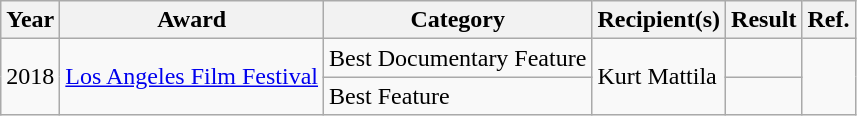<table class="wikitable">
<tr>
<th>Year</th>
<th>Award</th>
<th>Category</th>
<th>Recipient(s)</th>
<th>Result</th>
<th>Ref.</th>
</tr>
<tr>
<td rowspan="2">2018</td>
<td rowspan="2"><a href='#'>Los Angeles Film Festival</a></td>
<td>Best Documentary Feature</td>
<td rowspan="2">Kurt Mattila</td>
<td></td>
<td rowspan="2" style="text-align:center;"></td>
</tr>
<tr>
<td>Best Feature</td>
<td></td>
</tr>
</table>
